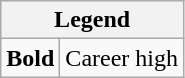<table class="wikitable mw-collapsible mw-collapsed">
<tr>
<th colspan="2">Legend</th>
</tr>
<tr>
<td><strong>Bold</strong></td>
<td>Career high</td>
</tr>
</table>
